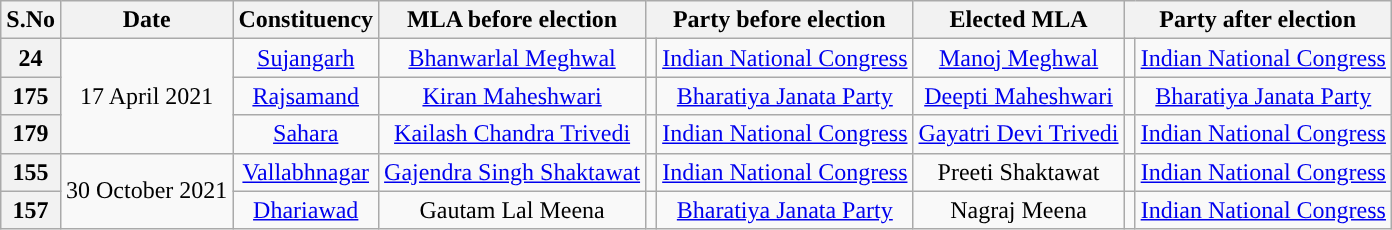<table class="wikitable sortable" style="text-align:center;">
<tr>
<th>S.No</th>
<th>Date</th>
<th>Constituency</th>
<th>MLA before election</th>
<th colspan="2">Party before election</th>
<th>Elected MLA</th>
<th colspan="2">Party after election</th>
</tr>
<tr>
<th>24</th>
<td rowspan="3">17 April 2021</td>
<td><a href='#'>Sujangarh</a></td>
<td><a href='#'>Bhanwarlal Meghwal</a></td>
<td></td>
<td><a href='#'>Indian National Congress</a></td>
<td><a href='#'>Manoj Meghwal</a></td>
<td></td>
<td><a href='#'>Indian National Congress</a></td>
</tr>
<tr>
<th>175</th>
<td><a href='#'>Rajsamand</a></td>
<td><a href='#'>Kiran Maheshwari</a></td>
<td></td>
<td><a href='#'>Bharatiya Janata Party</a></td>
<td><a href='#'>Deepti Maheshwari</a></td>
<td></td>
<td><a href='#'>Bharatiya Janata Party</a></td>
</tr>
<tr>
<th>179</th>
<td><a href='#'>Sahara</a></td>
<td><a href='#'>Kailash Chandra Trivedi</a></td>
<td></td>
<td><a href='#'>Indian National Congress</a></td>
<td><a href='#'>Gayatri Devi Trivedi</a></td>
<td></td>
<td><a href='#'>Indian National Congress</a></td>
</tr>
<tr>
<th>155</th>
<td rowspan="2">30 October 2021</td>
<td><a href='#'>Vallabhnagar</a></td>
<td><a href='#'>Gajendra Singh Shaktawat</a></td>
<td></td>
<td><a href='#'>Indian National Congress</a></td>
<td>Preeti Shaktawat</td>
<td></td>
<td><a href='#'>Indian National Congress</a></td>
</tr>
<tr>
<th>157</th>
<td><a href='#'>Dhariawad</a></td>
<td>Gautam Lal Meena</td>
<td></td>
<td><a href='#'>Bharatiya Janata Party</a></td>
<td>Nagraj Meena</td>
<td></td>
<td><a href='#'>Indian National Congress</a></td>
</tr>
</table>
